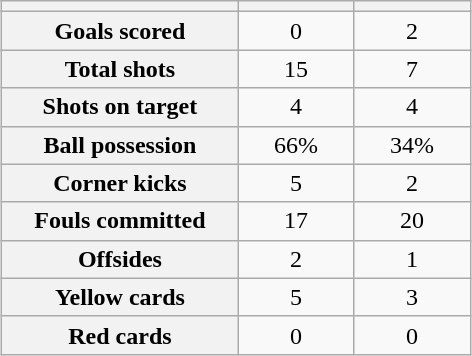<table class="wikitable" style="text-align: center; margin: 0 auto;">
<tr>
<th scope="col" style="width:150px"></th>
<th scope="col" style="width:70px"></th>
<th scope="col" style="width:70px"></th>
</tr>
<tr>
<th scope=row>Goals scored</th>
<td>0</td>
<td>2</td>
</tr>
<tr>
<th scope=row>Total shots</th>
<td>15</td>
<td>7</td>
</tr>
<tr>
<th scope=row>Shots on target</th>
<td>4</td>
<td>4</td>
</tr>
<tr>
<th scope=row>Ball possession</th>
<td>66%</td>
<td>34%</td>
</tr>
<tr>
<th scope=row>Corner kicks</th>
<td>5</td>
<td>2</td>
</tr>
<tr>
<th scope=row>Fouls committed</th>
<td>17</td>
<td>20</td>
</tr>
<tr>
<th scope=row>Offsides</th>
<td>2</td>
<td>1</td>
</tr>
<tr>
<th scope=row>Yellow cards</th>
<td>5</td>
<td>3</td>
</tr>
<tr>
<th scope=row>Red cards</th>
<td>0</td>
<td>0</td>
</tr>
</table>
